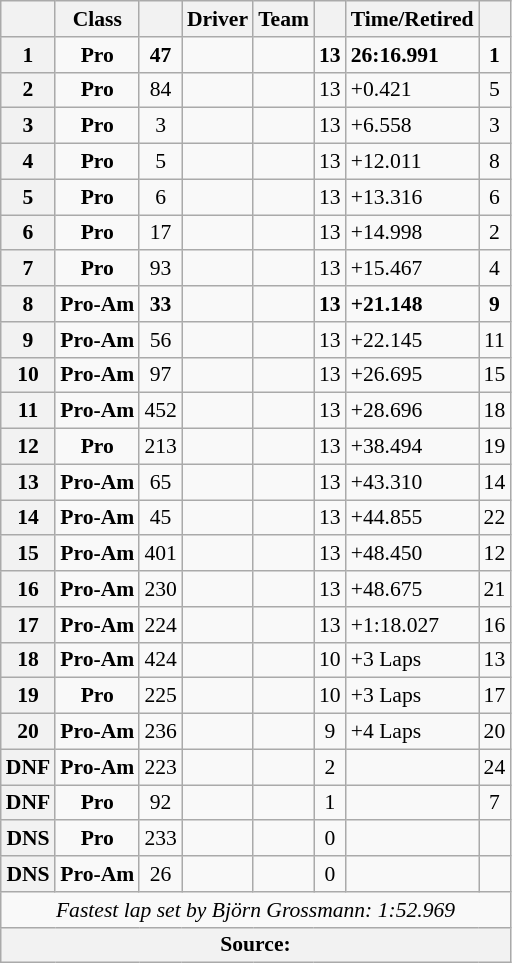<table class="wikitable" style="font-size:90%;">
<tr>
<th scope="col"></th>
<th scope="col">Class</th>
<th scope="col"></th>
<th scope="col">Driver</th>
<th scope="col">Team</th>
<th scope="col"></th>
<th scope="col">Time/Retired</th>
<th scope="col"></th>
</tr>
<tr>
<th>1</th>
<td align=center><strong><span>Pro</span></strong></td>
<td align=center><strong>47</strong></td>
<td></td>
<td></td>
<td align=center><strong>13</strong></td>
<td><strong>26:16.991</strong></td>
<td align=center><strong>1</strong></td>
</tr>
<tr>
<th>2</th>
<td align=center><strong><span>Pro</span></strong></td>
<td align=center>84</td>
<td></td>
<td></td>
<td align=center>13</td>
<td>+0.421</td>
<td align=center>5</td>
</tr>
<tr>
<th>3</th>
<td align=center><strong><span>Pro</span></strong></td>
<td align=center>3</td>
<td></td>
<td></td>
<td align=center>13</td>
<td>+6.558</td>
<td align=center>3</td>
</tr>
<tr>
<th>4</th>
<td align=center><strong><span>Pro</span></strong></td>
<td align=center>5</td>
<td></td>
<td></td>
<td align=center>13</td>
<td>+12.011</td>
<td align=center>8</td>
</tr>
<tr>
<th>5</th>
<td align=center><strong><span>Pro</span></strong></td>
<td align=center>6</td>
<td></td>
<td></td>
<td align=center>13</td>
<td>+13.316</td>
<td align=center>6</td>
</tr>
<tr>
<th>6</th>
<td align=center><strong><span>Pro</span></strong></td>
<td align=center>17</td>
<td></td>
<td></td>
<td align=center>13</td>
<td>+14.998</td>
<td align=center>2</td>
</tr>
<tr>
<th>7</th>
<td align=center><strong><span>Pro</span></strong></td>
<td align=center>93</td>
<td></td>
<td></td>
<td align=center>13</td>
<td>+15.467</td>
<td align=center>4</td>
</tr>
<tr>
<th>8</th>
<td align=center><strong><span>Pro-Am</span></strong></td>
<td align=center><strong>33</strong></td>
<td></td>
<td></td>
<td align=center><strong>13</strong></td>
<td><strong>+21.148</strong></td>
<td align=center><strong>9</strong></td>
</tr>
<tr>
<th>9</th>
<td align=center><strong><span>Pro-Am</span></strong></td>
<td align=center>56</td>
<td></td>
<td></td>
<td align=center>13</td>
<td>+22.145</td>
<td align=center>11</td>
</tr>
<tr>
<th>10</th>
<td align=center><strong><span>Pro-Am</span></strong></td>
<td align=center>97</td>
<td></td>
<td></td>
<td align=center>13</td>
<td>+26.695</td>
<td align=center>15</td>
</tr>
<tr>
<th>11</th>
<td align=center><strong><span>Pro-Am</span></strong></td>
<td align=center>452</td>
<td></td>
<td></td>
<td align=center>13</td>
<td>+28.696</td>
<td align=center>18</td>
</tr>
<tr>
<th>12</th>
<td align=center><strong><span>Pro</span></strong></td>
<td align=center>213</td>
<td></td>
<td></td>
<td align=center>13</td>
<td>+38.494</td>
<td align=center>19</td>
</tr>
<tr>
<th>13</th>
<td align=center><strong><span>Pro-Am</span></strong></td>
<td align=center>65</td>
<td></td>
<td></td>
<td align=center>13</td>
<td>+43.310</td>
<td align=center>14</td>
</tr>
<tr>
<th>14</th>
<td align=center><strong><span>Pro-Am</span></strong></td>
<td align=center>45</td>
<td></td>
<td></td>
<td align=center>13</td>
<td>+44.855</td>
<td align=center>22</td>
</tr>
<tr>
<th>15</th>
<td align=center><strong><span>Pro-Am</span></strong></td>
<td align=center>401</td>
<td></td>
<td></td>
<td align=center>13</td>
<td>+48.450</td>
<td align=center>12</td>
</tr>
<tr>
<th>16</th>
<td align=center><strong><span>Pro-Am</span></strong></td>
<td align=center>230</td>
<td></td>
<td></td>
<td align=center>13</td>
<td>+48.675</td>
<td align=center>21</td>
</tr>
<tr>
<th>17</th>
<td align=center><strong><span>Pro-Am</span></strong></td>
<td align=center>224</td>
<td></td>
<td></td>
<td align=center>13</td>
<td>+1:18.027</td>
<td align=center>16</td>
</tr>
<tr>
<th>18</th>
<td align=center><strong><span>Pro-Am</span></strong></td>
<td align=center>424</td>
<td></td>
<td></td>
<td align=center>10</td>
<td>+3 Laps</td>
<td align=center>13</td>
</tr>
<tr>
<th>19</th>
<td align=center><strong><span>Pro</span></strong></td>
<td align=center>225</td>
<td></td>
<td></td>
<td align=center>10</td>
<td>+3 Laps</td>
<td align=center>17</td>
</tr>
<tr>
<th>20</th>
<td align=center><strong><span>Pro-Am</span></strong></td>
<td align=center>236</td>
<td></td>
<td></td>
<td align=center>9</td>
<td>+4 Laps</td>
<td align=center>20</td>
</tr>
<tr>
<th>DNF</th>
<td align=center><strong><span>Pro-Am</span></strong></td>
<td align=center>223</td>
<td></td>
<td></td>
<td align=center>2</td>
<td></td>
<td align=center>24</td>
</tr>
<tr>
<th>DNF</th>
<td align=center><strong><span>Pro</span></strong></td>
<td align=center>92</td>
<td></td>
<td></td>
<td align=center>1</td>
<td></td>
<td align=center>7</td>
</tr>
<tr>
<th>DNS</th>
<td align=center><strong><span>Pro</span></strong></td>
<td align=center>233</td>
<td></td>
<td></td>
<td align=center>0</td>
<td></td>
<td align=center></td>
</tr>
<tr>
<th>DNS</th>
<td align=center><strong><span>Pro-Am</span></strong></td>
<td align=center>26</td>
<td></td>
<td></td>
<td align=center>0</td>
<td></td>
<td align=center></td>
</tr>
<tr>
<td colspan=8 align=center><em>Fastest lap set by Björn Grossmann: 1:52.969</em></td>
</tr>
<tr>
<th colspan=8>Source:</th>
</tr>
</table>
